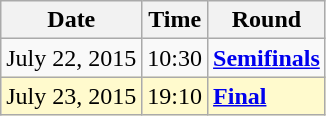<table class="wikitable">
<tr>
<th>Date</th>
<th>Time</th>
<th>Round</th>
</tr>
<tr>
<td>July 22, 2015</td>
<td>10:30</td>
<td><strong><a href='#'>Semifinals</a></strong></td>
</tr>
<tr style=background:lemonchiffon>
<td>July 23, 2015</td>
<td>19:10</td>
<td><strong><a href='#'>Final</a></strong></td>
</tr>
</table>
